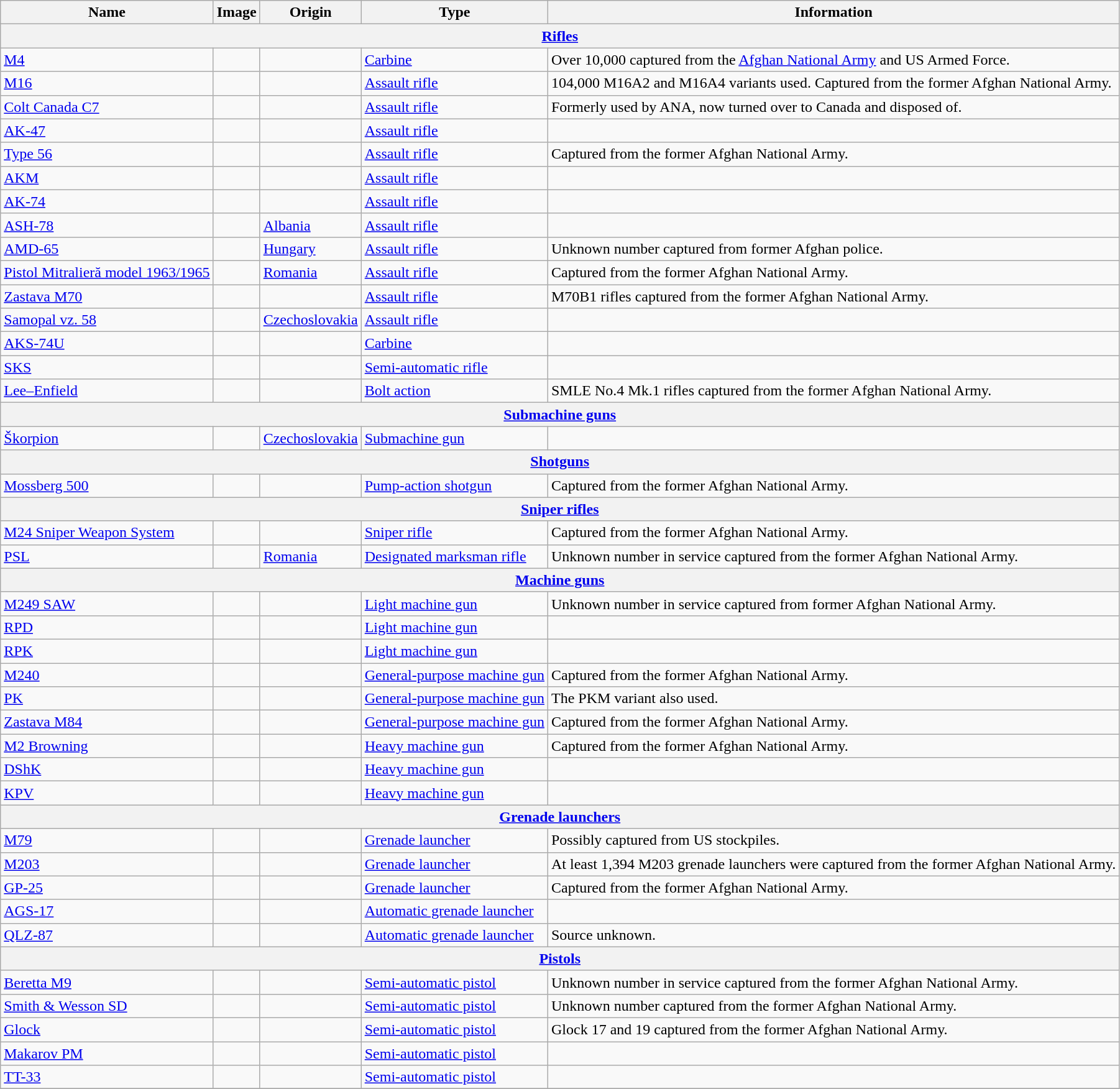<table class="wikitable sortable">
<tr>
<th>Name</th>
<th>Image</th>
<th>Origin</th>
<th>Type</th>
<th>Information</th>
</tr>
<tr>
<th colspan="5"><a href='#'>Rifles</a></th>
</tr>
<tr>
<td><a href='#'>M4</a></td>
<td></td>
<td></td>
<td><a href='#'>Carbine</a></td>
<td>Over 10,000 captured from the <a href='#'>Afghan National Army</a> and US Armed Force.</td>
</tr>
<tr>
<td><a href='#'>M16</a></td>
<td></td>
<td></td>
<td><a href='#'>Assault rifle</a></td>
<td>104,000 M16A2 and M16A4 variants used. Captured from the former Afghan National Army.</td>
</tr>
<tr>
<td><a href='#'>Colt Canada C7</a></td>
<td></td>
<td></td>
<td><a href='#'>Assault rifle</a></td>
<td>Formerly used by ANA, now turned over to Canada and disposed of.</td>
</tr>
<tr>
<td><a href='#'>AK-47</a></td>
<td></td>
<td></td>
<td><a href='#'>Assault rifle</a></td>
<td></td>
</tr>
<tr>
<td><a href='#'>Type 56</a></td>
<td></td>
<td></td>
<td><a href='#'>Assault rifle</a></td>
<td>Captured from the former Afghan National Army.</td>
</tr>
<tr>
<td><a href='#'>AKM</a></td>
<td></td>
<td></td>
<td><a href='#'>Assault rifle</a></td>
<td></td>
</tr>
<tr>
<td><a href='#'>AK-74</a></td>
<td></td>
<td></td>
<td><a href='#'>Assault rifle</a></td>
<td></td>
</tr>
<tr>
<td><a href='#'>ASH-78</a></td>
<td></td>
<td> <a href='#'>Albania</a></td>
<td><a href='#'>Assault rifle</a></td>
<td></td>
</tr>
<tr>
<td><a href='#'>AMD-65</a></td>
<td></td>
<td> <a href='#'>Hungary</a></td>
<td><a href='#'>Assault rifle</a></td>
<td>Unknown number captured from former Afghan police.</td>
</tr>
<tr>
<td><a href='#'>Pistol Mitralieră model 1963/1965</a></td>
<td></td>
<td> <a href='#'>Romania</a></td>
<td><a href='#'>Assault rifle</a></td>
<td>Captured from the former Afghan National Army.</td>
</tr>
<tr>
<td><a href='#'>Zastava M70</a></td>
<td></td>
<td></td>
<td><a href='#'>Assault rifle</a></td>
<td>M70B1 rifles captured from the former Afghan National Army.</td>
</tr>
<tr>
<td><a href='#'>Samopal vz. 58</a></td>
<td></td>
<td> <a href='#'>Czechoslovakia</a></td>
<td><a href='#'>Assault rifle</a></td>
<td></td>
</tr>
<tr>
<td><a href='#'>AKS-74U</a></td>
<td></td>
<td></td>
<td><a href='#'>Carbine</a></td>
<td></td>
</tr>
<tr>
<td><a href='#'>SKS</a></td>
<td></td>
<td></td>
<td><a href='#'>Semi-automatic rifle</a></td>
<td></td>
</tr>
<tr>
<td><a href='#'>Lee–Enfield</a></td>
<td></td>
<td></td>
<td><a href='#'>Bolt action</a></td>
<td>SMLE No.4 Mk.1 rifles captured from the former Afghan National Army.</td>
</tr>
<tr>
<th colspan="5"><a href='#'>Submachine guns</a></th>
</tr>
<tr>
<td><a href='#'>Škorpion</a></td>
<td></td>
<td> <a href='#'>Czechoslovakia</a></td>
<td><a href='#'>Submachine gun</a></td>
<td></td>
</tr>
<tr>
<th colspan="5"><a href='#'>Shotguns</a></th>
</tr>
<tr>
<td><a href='#'>Mossberg 500</a></td>
<td></td>
<td></td>
<td><a href='#'>Pump-action shotgun</a></td>
<td>Captured from the former Afghan National Army.</td>
</tr>
<tr>
<th colspan="5"><a href='#'>Sniper rifles</a></th>
</tr>
<tr>
<td><a href='#'>M24 Sniper Weapon System</a></td>
<td></td>
<td></td>
<td><a href='#'>Sniper rifle</a></td>
<td>Captured from the former Afghan National Army.</td>
</tr>
<tr>
<td><a href='#'>PSL</a></td>
<td></td>
<td> <a href='#'>Romania</a></td>
<td><a href='#'>Designated marksman rifle</a></td>
<td>Unknown number in service captured from the former Afghan National Army.</td>
</tr>
<tr>
<th colspan="5"><a href='#'>Machine guns</a></th>
</tr>
<tr>
<td><a href='#'>M249 SAW</a></td>
<td></td>
<td></td>
<td><a href='#'>Light machine gun</a></td>
<td>Unknown number in service captured from former Afghan National Army.</td>
</tr>
<tr>
<td><a href='#'>RPD</a></td>
<td></td>
<td></td>
<td><a href='#'>Light machine gun</a></td>
<td></td>
</tr>
<tr>
<td><a href='#'>RPK</a></td>
<td></td>
<td></td>
<td><a href='#'>Light machine gun</a></td>
<td></td>
</tr>
<tr>
<td><a href='#'>M240</a></td>
<td></td>
<td></td>
<td><a href='#'>General-purpose machine gun</a></td>
<td>Captured from the former Afghan National Army.</td>
</tr>
<tr>
<td><a href='#'>PK</a></td>
<td></td>
<td></td>
<td><a href='#'>General-purpose machine gun</a></td>
<td>The PKM variant also used.</td>
</tr>
<tr>
<td><a href='#'>Zastava M84</a></td>
<td></td>
<td></td>
<td><a href='#'>General-purpose machine gun</a></td>
<td>Captured from the former Afghan National Army.</td>
</tr>
<tr>
<td><a href='#'>M2 Browning</a></td>
<td></td>
<td></td>
<td><a href='#'>Heavy machine gun</a></td>
<td>Captured from the former Afghan National Army.</td>
</tr>
<tr>
<td><a href='#'>DShK</a></td>
<td></td>
<td></td>
<td><a href='#'>Heavy machine gun</a></td>
<td></td>
</tr>
<tr>
<td><a href='#'>KPV</a></td>
<td></td>
<td></td>
<td><a href='#'>Heavy machine gun</a></td>
<td></td>
</tr>
<tr>
<th colspan="5"><a href='#'>Grenade launchers</a></th>
</tr>
<tr>
<td><a href='#'>M79</a></td>
<td></td>
<td></td>
<td><a href='#'>Grenade launcher</a></td>
<td>Possibly captured from US stockpiles.</td>
</tr>
<tr>
<td><a href='#'>M203</a></td>
<td></td>
<td></td>
<td><a href='#'>Grenade launcher</a></td>
<td>At least 1,394 M203 grenade launchers were captured from the former Afghan National Army.</td>
</tr>
<tr>
<td><a href='#'>GP-25</a></td>
<td></td>
<td></td>
<td><a href='#'>Grenade launcher</a></td>
<td>Captured from the former Afghan National Army.</td>
</tr>
<tr>
<td><a href='#'>AGS-17</a></td>
<td></td>
<td></td>
<td><a href='#'>Automatic grenade launcher</a></td>
<td></td>
</tr>
<tr>
<td><a href='#'>QLZ-87</a></td>
<td></td>
<td></td>
<td><a href='#'>Automatic grenade launcher</a></td>
<td>Source unknown.</td>
</tr>
<tr>
<th colspan="5"><a href='#'>Pistols</a></th>
</tr>
<tr>
<td><a href='#'>Beretta M9</a></td>
<td></td>
<td></td>
<td><a href='#'>Semi-automatic pistol</a></td>
<td>Unknown number in service captured from the former Afghan National Army.</td>
</tr>
<tr>
<td><a href='#'>Smith & Wesson SD</a></td>
<td></td>
<td></td>
<td><a href='#'>Semi-automatic pistol</a></td>
<td>Unknown number captured from the former Afghan National Army.</td>
</tr>
<tr>
<td><a href='#'>Glock</a></td>
<td></td>
<td></td>
<td><a href='#'>Semi-automatic pistol</a></td>
<td>Glock 17 and 19 captured from the former Afghan National Army.</td>
</tr>
<tr>
<td><a href='#'>Makarov PM</a></td>
<td></td>
<td></td>
<td><a href='#'>Semi-automatic pistol</a></td>
<td></td>
</tr>
<tr>
<td><a href='#'>TT-33</a></td>
<td></td>
<td></td>
<td><a href='#'>Semi-automatic pistol</a></td>
<td></td>
</tr>
<tr>
</tr>
</table>
